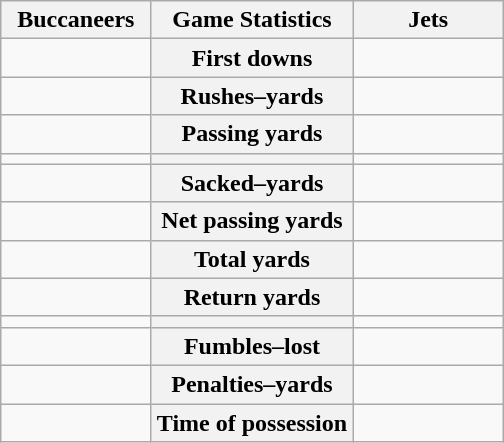<table class="wikitable" style="margin: 1em auto 1em auto">
<tr>
<th style="width:30%;">Buccaneers</th>
<th style="width:40%;">Game Statistics</th>
<th style="width:30%;">Jets</th>
</tr>
<tr>
<td style="text-align:right;"></td>
<th>First downs</th>
<td></td>
</tr>
<tr>
<td style="text-align:right;"></td>
<th>Rushes–yards</th>
<td></td>
</tr>
<tr>
<td style="text-align:right;"></td>
<th>Passing yards</th>
<td></td>
</tr>
<tr>
<td style="text-align:right;"></td>
<th></th>
<td></td>
</tr>
<tr>
<td style="text-align:right;"></td>
<th>Sacked–yards</th>
<td></td>
</tr>
<tr>
<td style="text-align:right;"></td>
<th>Net passing yards</th>
<td></td>
</tr>
<tr>
<td style="text-align:right;"></td>
<th>Total yards</th>
<td></td>
</tr>
<tr>
<td style="text-align:right;"></td>
<th>Return yards</th>
<td></td>
</tr>
<tr>
<td style="text-align:right;"></td>
<th></th>
<td></td>
</tr>
<tr>
<td style="text-align:right;"></td>
<th>Fumbles–lost</th>
<td></td>
</tr>
<tr>
<td style="text-align:right;"></td>
<th>Penalties–yards</th>
<td></td>
</tr>
<tr>
<td style="text-align:right;"></td>
<th>Time of possession</th>
<td></td>
</tr>
</table>
